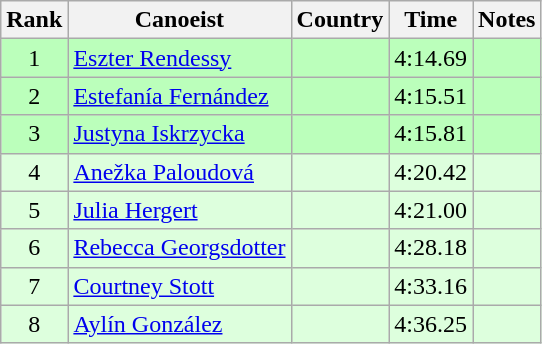<table class="wikitable" style="text-align:center">
<tr>
<th>Rank</th>
<th>Canoeist</th>
<th>Country</th>
<th>Time</th>
<th>Notes</th>
</tr>
<tr bgcolor=bbffbb>
<td>1</td>
<td align="left"><a href='#'>Eszter Rendessy</a></td>
<td align="left"></td>
<td>4:14.69</td>
<td></td>
</tr>
<tr bgcolor=bbffbb>
<td>2</td>
<td align="left"><a href='#'>Estefanía Fernández</a></td>
<td align="left"></td>
<td>4:15.51</td>
<td></td>
</tr>
<tr bgcolor=bbffbb>
<td>3</td>
<td align="left"><a href='#'>Justyna Iskrzycka</a></td>
<td align="left"></td>
<td>4:15.81</td>
<td></td>
</tr>
<tr bgcolor=ddffdd>
<td>4</td>
<td align="left"><a href='#'>Anežka Paloudová</a></td>
<td align="left"></td>
<td>4:20.42</td>
<td></td>
</tr>
<tr bgcolor=ddffdd>
<td>5</td>
<td align="left"><a href='#'>Julia Hergert</a></td>
<td align="left"></td>
<td>4:21.00</td>
<td></td>
</tr>
<tr bgcolor=ddffdd>
<td>6</td>
<td align="left"><a href='#'>Rebecca Georgsdotter</a></td>
<td align="left"></td>
<td>4:28.18</td>
<td></td>
</tr>
<tr bgcolor=ddffdd>
<td>7</td>
<td align="left"><a href='#'>Courtney Stott</a></td>
<td align="left"></td>
<td>4:33.16</td>
<td></td>
</tr>
<tr bgcolor=ddffdd>
<td>8</td>
<td align="left"><a href='#'>Aylín González</a></td>
<td align="left"></td>
<td>4:36.25</td>
<td></td>
</tr>
</table>
